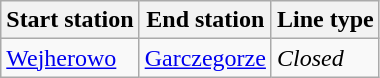<table class="wikitable">
<tr>
<th>Start station</th>
<th>End station</th>
<th>Line type</th>
</tr>
<tr>
<td><a href='#'>Wejherowo</a></td>
<td><a href='#'>Garczegorze</a></td>
<td><em>Closed</em></td>
</tr>
</table>
